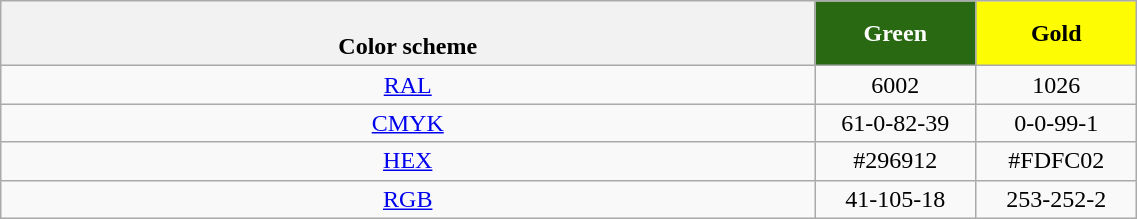<table class=wikitable width=60% style="text-align:center;">
<tr>
<th><br>Color scheme</th>
<th style="background:#296912; width:100px; color:white;">Green</th>
<th style="background:#FDFC02; width:100px; color:black;">Gold</th>
</tr>
<tr>
<td><a href='#'>RAL</a></td>
<td>6002</td>
<td>1026</td>
</tr>
<tr>
<td><a href='#'>CMYK</a></td>
<td>61-0-82-39</td>
<td>0-0-99-1</td>
</tr>
<tr>
<td><a href='#'>HEX</a></td>
<td>#296912</td>
<td>#FDFC02</td>
</tr>
<tr>
<td><a href='#'>RGB</a></td>
<td>41-105-18</td>
<td>253-252-2</td>
</tr>
</table>
